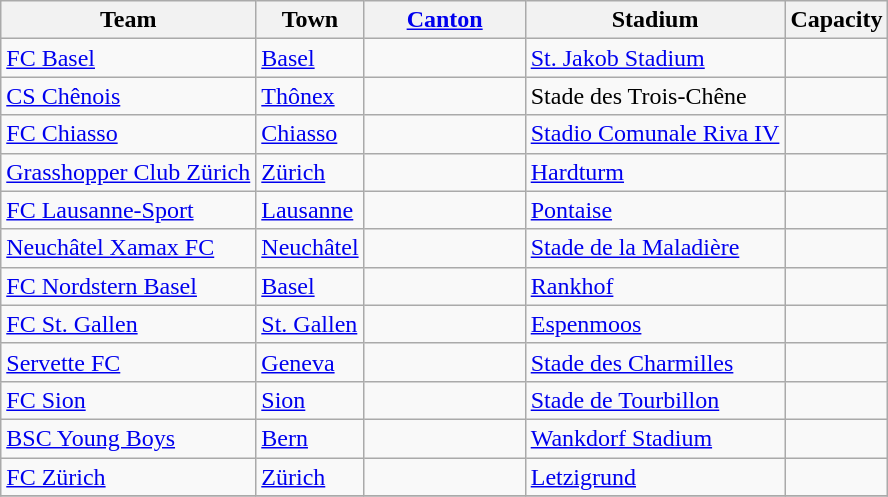<table class="wikitable sortable" style="text-align: left;">
<tr>
<th>Team</th>
<th>Town</th>
<th width="100"><a href='#'>Canton</a></th>
<th>Stadium</th>
<th>Capacity</th>
</tr>
<tr>
<td><a href='#'>FC Basel</a></td>
<td><a href='#'>Basel</a></td>
<td></td>
<td><a href='#'>St. Jakob Stadium</a></td>
<td></td>
</tr>
<tr>
<td><a href='#'>CS Chênois</a></td>
<td><a href='#'>Thônex</a></td>
<td></td>
<td>Stade des Trois-Chêne</td>
<td></td>
</tr>
<tr>
<td><a href='#'>FC Chiasso</a></td>
<td><a href='#'>Chiasso</a></td>
<td></td>
<td><a href='#'>Stadio Comunale Riva IV</a></td>
<td></td>
</tr>
<tr>
<td><a href='#'>Grasshopper Club Zürich</a></td>
<td><a href='#'>Zürich</a></td>
<td></td>
<td><a href='#'>Hardturm</a></td>
<td></td>
</tr>
<tr>
<td><a href='#'>FC Lausanne-Sport</a></td>
<td><a href='#'>Lausanne</a></td>
<td></td>
<td><a href='#'>Pontaise</a></td>
<td></td>
</tr>
<tr>
<td><a href='#'>Neuchâtel Xamax FC</a></td>
<td><a href='#'>Neuchâtel</a></td>
<td></td>
<td><a href='#'>Stade de la Maladière</a></td>
<td></td>
</tr>
<tr>
<td><a href='#'>FC Nordstern Basel</a></td>
<td><a href='#'>Basel</a></td>
<td></td>
<td><a href='#'>Rankhof</a></td>
<td></td>
</tr>
<tr>
<td><a href='#'>FC St. Gallen</a></td>
<td><a href='#'>St. Gallen</a></td>
<td></td>
<td><a href='#'>Espenmoos</a></td>
<td></td>
</tr>
<tr>
<td><a href='#'>Servette FC</a></td>
<td><a href='#'>Geneva</a></td>
<td></td>
<td><a href='#'>Stade des Charmilles</a></td>
<td></td>
</tr>
<tr>
<td><a href='#'>FC Sion</a></td>
<td><a href='#'>Sion</a></td>
<td></td>
<td><a href='#'>Stade de Tourbillon</a></td>
<td></td>
</tr>
<tr>
<td><a href='#'>BSC Young Boys</a></td>
<td><a href='#'>Bern</a></td>
<td></td>
<td><a href='#'>Wankdorf Stadium</a></td>
<td></td>
</tr>
<tr>
<td><a href='#'>FC Zürich</a></td>
<td><a href='#'>Zürich</a></td>
<td></td>
<td><a href='#'>Letzigrund</a></td>
<td></td>
</tr>
<tr>
</tr>
</table>
